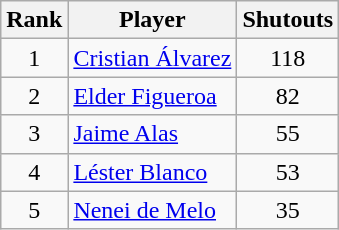<table class="wikitable">
<tr>
<th>Rank</th>
<th>Player</th>
<th>Shutouts </th>
</tr>
<tr>
<td align=center>1</td>
<td><a href='#'>Cristian Álvarez</a></td>
<td align=center>118</td>
</tr>
<tr>
<td align=center>2</td>
<td><a href='#'>Elder Figueroa</a></td>
<td align=center>82</td>
</tr>
<tr>
<td align=center>3</td>
<td><a href='#'>Jaime Alas</a></td>
<td align=center>55</td>
</tr>
<tr>
<td style="text-align:center;">4</td>
<td><a href='#'>Léster Blanco</a></td>
<td style="text-align:center;">53</td>
</tr>
<tr>
<td align=center>5</td>
<td><a href='#'>Nenei de Melo</a></td>
<td align=center>35</td>
</tr>
</table>
